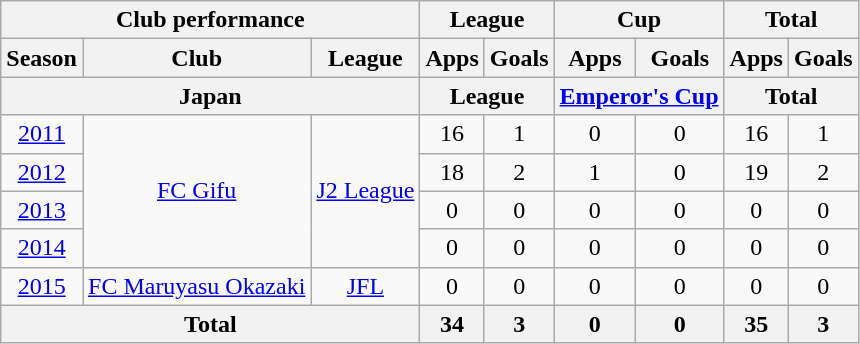<table class="wikitable" style="text-align:center;">
<tr>
<th colspan=3>Club performance</th>
<th colspan=2>League</th>
<th colspan=2>Cup</th>
<th colspan=2>Total</th>
</tr>
<tr>
<th>Season</th>
<th>Club</th>
<th>League</th>
<th>Apps</th>
<th>Goals</th>
<th>Apps</th>
<th>Goals</th>
<th>Apps</th>
<th>Goals</th>
</tr>
<tr>
<th colspan=3>Japan</th>
<th colspan=2>League</th>
<th colspan=2><a href='#'>Emperor's Cup</a></th>
<th colspan=2>Total</th>
</tr>
<tr>
<td><a href='#'>2011</a></td>
<td rowspan="4"><a href='#'>FC Gifu</a></td>
<td rowspan="4"><a href='#'>J2 League</a></td>
<td>16</td>
<td>1</td>
<td>0</td>
<td>0</td>
<td>16</td>
<td>1</td>
</tr>
<tr>
<td><a href='#'>2012</a></td>
<td>18</td>
<td>2</td>
<td>1</td>
<td>0</td>
<td>19</td>
<td>2</td>
</tr>
<tr>
<td><a href='#'>2013</a></td>
<td>0</td>
<td>0</td>
<td>0</td>
<td>0</td>
<td>0</td>
<td>0</td>
</tr>
<tr>
<td><a href='#'>2014</a></td>
<td>0</td>
<td>0</td>
<td>0</td>
<td>0</td>
<td>0</td>
<td>0</td>
</tr>
<tr>
<td><a href='#'>2015</a></td>
<td rowspan="1"><a href='#'>FC Maruyasu Okazaki</a></td>
<td rowspan="1"><a href='#'>JFL</a></td>
<td>0</td>
<td>0</td>
<td>0</td>
<td>0</td>
<td>0</td>
<td>0</td>
</tr>
<tr>
<th colspan=3>Total</th>
<th>34</th>
<th>3</th>
<th>0</th>
<th>0</th>
<th>35</th>
<th>3</th>
</tr>
</table>
